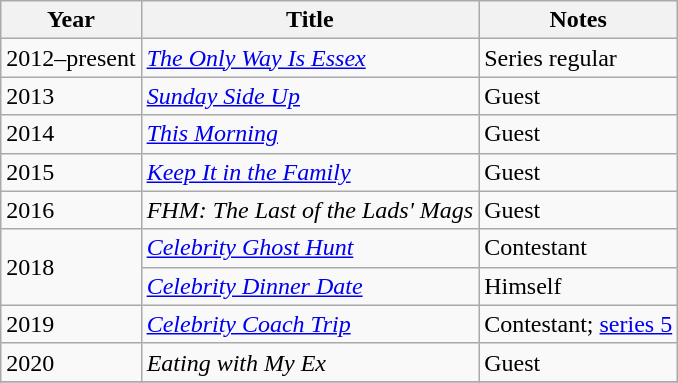<table class="wikitable">
<tr>
<th>Year</th>
<th>Title</th>
<th>Notes</th>
</tr>
<tr>
<td>2012–present</td>
<td><em><a href='#'>The Only Way Is Essex</a></em></td>
<td>Series regular</td>
</tr>
<tr>
<td>2013</td>
<td><em><a href='#'>Sunday Side Up</a></em></td>
<td>Guest</td>
</tr>
<tr>
<td>2014</td>
<td><em><a href='#'>This Morning</a></em></td>
<td>Guest</td>
</tr>
<tr>
<td>2015</td>
<td><em><a href='#'>Keep It in the Family</a></em></td>
<td>Guest</td>
</tr>
<tr>
<td>2016</td>
<td><em>FHM: The Last of the Lads' Mags</em></td>
<td>Guest</td>
</tr>
<tr>
<td rowspan="2">2018</td>
<td><em><a href='#'>Celebrity Ghost Hunt</a></em></td>
<td>Contestant</td>
</tr>
<tr>
<td><em><a href='#'>Celebrity Dinner Date</a></em></td>
<td>Himself</td>
</tr>
<tr>
<td>2019</td>
<td><em><a href='#'>Celebrity Coach Trip</a></em></td>
<td>Contestant; <a href='#'>series 5</a></td>
</tr>
<tr>
<td>2020</td>
<td><em>Eating with My Ex</em></td>
<td>Guest</td>
</tr>
<tr>
</tr>
</table>
